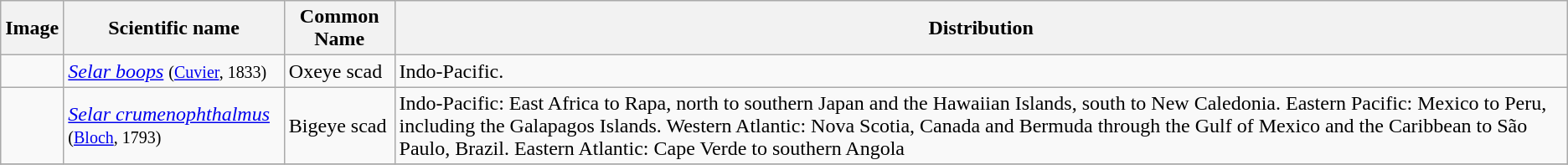<table class="wikitable">
<tr>
<th>Image</th>
<th>Scientific name</th>
<th>Common Name</th>
<th>Distribution</th>
</tr>
<tr>
<td></td>
<td><em><a href='#'>Selar boops</a></em> <small>(<a href='#'>Cuvier</a>, 1833)</small></td>
<td>Oxeye scad</td>
<td>Indo-Pacific.</td>
</tr>
<tr>
<td></td>
<td><em><a href='#'>Selar crumenophthalmus</a></em> <small>(<a href='#'>Bloch</a>, 1793)</small></td>
<td>Bigeye scad</td>
<td>Indo-Pacific: East Africa to Rapa, north to southern Japan and the Hawaiian Islands, south to New Caledonia. Eastern Pacific: Mexico to Peru, including the Galapagos Islands. Western Atlantic: Nova Scotia, Canada and Bermuda through the Gulf of Mexico and the Caribbean to São Paulo, Brazil. Eastern Atlantic: Cape Verde to southern Angola</td>
</tr>
<tr>
</tr>
</table>
